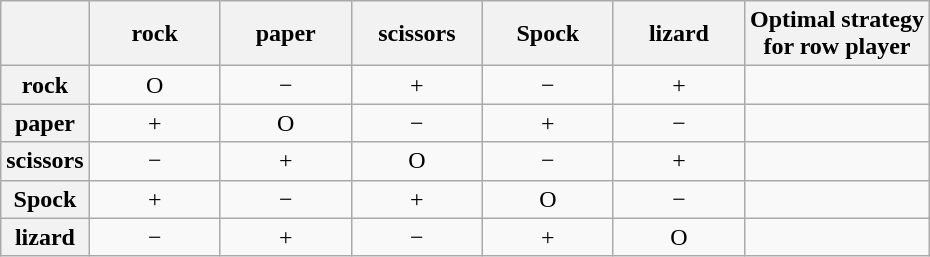<table class="wikitable">
<tr>
<th></th>
<th style=min-width:5em>rock</th>
<th style=min-width:5em>paper</th>
<th style=min-width:5em>scissors</th>
<th style=min-width:5em>Spock</th>
<th style=min-width:5em>lizard</th>
<th nowrap>Optimal strategy<br>for row player</th>
</tr>
<tr style="text-align: center;">
<th scope=row>rock</th>
<td>O</td>
<td>−</td>
<td>+</td>
<td>−</td>
<td>+</td>
<td></td>
</tr>
<tr style="text-align: center;">
<th scope=row>paper</th>
<td>+</td>
<td>O</td>
<td>−</td>
<td>+</td>
<td>−</td>
<td></td>
</tr>
<tr style="text-align: center;">
<th scope=row>scissors</th>
<td>−</td>
<td>+</td>
<td>O</td>
<td>−</td>
<td>+</td>
<td></td>
</tr>
<tr style="text-align: center;">
<th scope=row>Spock</th>
<td>+</td>
<td>−</td>
<td>+</td>
<td>O</td>
<td>−</td>
<td></td>
</tr>
<tr style="text-align: center;">
<th scope=row>lizard</th>
<td>−</td>
<td>+</td>
<td>−</td>
<td>+</td>
<td>O</td>
<td></td>
</tr>
</table>
